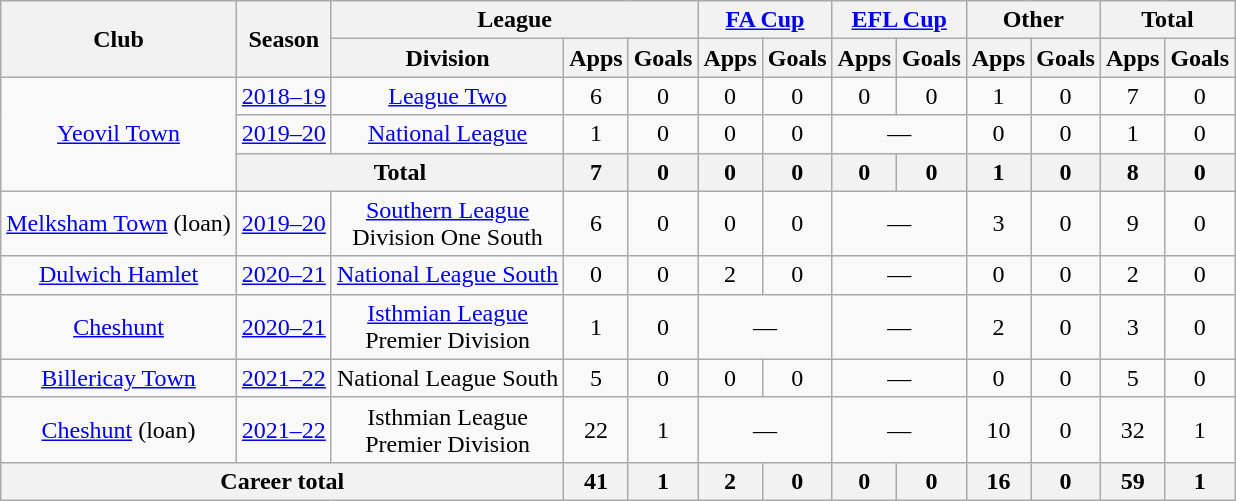<table class=wikitable style="text-align: center">
<tr>
<th rowspan=2>Club</th>
<th rowspan=2>Season</th>
<th colspan=3>League</th>
<th colspan=2><a href='#'>FA Cup</a></th>
<th colspan=2><a href='#'>EFL Cup</a></th>
<th colspan=2>Other</th>
<th colspan=2>Total</th>
</tr>
<tr>
<th>Division</th>
<th>Apps</th>
<th>Goals</th>
<th>Apps</th>
<th>Goals</th>
<th>Apps</th>
<th>Goals</th>
<th>Apps</th>
<th>Goals</th>
<th>Apps</th>
<th>Goals</th>
</tr>
<tr>
<td rowspan=3><a href='#'>Yeovil Town</a></td>
<td><a href='#'>2018–19</a></td>
<td><a href='#'>League Two</a></td>
<td>6</td>
<td>0</td>
<td>0</td>
<td>0</td>
<td>0</td>
<td>0</td>
<td>1</td>
<td>0</td>
<td>7</td>
<td>0</td>
</tr>
<tr>
<td><a href='#'>2019–20</a></td>
<td><a href='#'>National League</a></td>
<td>1</td>
<td>0</td>
<td>0</td>
<td>0</td>
<td colspan=2>—</td>
<td>0</td>
<td>0</td>
<td>1</td>
<td>0</td>
</tr>
<tr>
<th colspan=2>Total</th>
<th>7</th>
<th>0</th>
<th>0</th>
<th>0</th>
<th>0</th>
<th>0</th>
<th>1</th>
<th>0</th>
<th>8</th>
<th>0</th>
</tr>
<tr>
<td><a href='#'>Melksham Town</a> (loan)</td>
<td><a href='#'>2019–20</a></td>
<td><a href='#'>Southern League</a><br>Division One South</td>
<td>6</td>
<td>0</td>
<td>0</td>
<td>0</td>
<td colspan=2>—</td>
<td>3</td>
<td>0</td>
<td>9</td>
<td>0</td>
</tr>
<tr>
<td><a href='#'>Dulwich Hamlet</a></td>
<td><a href='#'>2020–21</a></td>
<td><a href='#'>National League South</a></td>
<td>0</td>
<td>0</td>
<td>2</td>
<td>0</td>
<td colspan=2>—</td>
<td>0</td>
<td>0</td>
<td>2</td>
<td>0</td>
</tr>
<tr>
<td><a href='#'>Cheshunt</a></td>
<td><a href='#'>2020–21</a></td>
<td><a href='#'>Isthmian League</a><br>Premier Division</td>
<td>1</td>
<td>0</td>
<td colspan=2>—</td>
<td colspan=2>—</td>
<td>2</td>
<td>0</td>
<td>3</td>
<td>0</td>
</tr>
<tr>
<td><a href='#'>Billericay Town</a></td>
<td><a href='#'>2021–22</a></td>
<td>National League South</td>
<td>5</td>
<td>0</td>
<td>0</td>
<td>0</td>
<td colspan=2>—</td>
<td>0</td>
<td>0</td>
<td>5</td>
<td>0</td>
</tr>
<tr>
<td><a href='#'>Cheshunt</a> (loan)</td>
<td><a href='#'>2021–22</a></td>
<td>Isthmian League<br>Premier Division</td>
<td>22</td>
<td>1</td>
<td colspan=2>—</td>
<td colspan=2>—</td>
<td>10</td>
<td>0</td>
<td>32</td>
<td>1</td>
</tr>
<tr>
<th colspan=3>Career total</th>
<th>41</th>
<th>1</th>
<th>2</th>
<th>0</th>
<th>0</th>
<th>0</th>
<th>16</th>
<th>0</th>
<th>59</th>
<th>1</th>
</tr>
</table>
